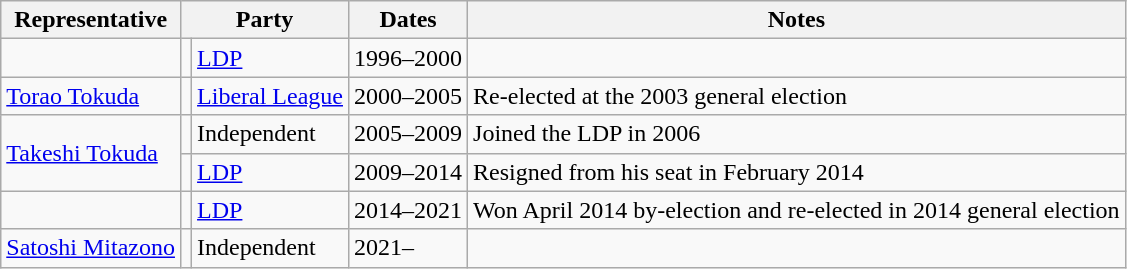<table class=wikitable>
<tr valign=bottom>
<th>Representative</th>
<th colspan="2">Party</th>
<th>Dates</th>
<th>Notes</th>
</tr>
<tr>
<td></td>
<td bgcolor=></td>
<td><a href='#'>LDP</a></td>
<td>1996–2000</td>
<td></td>
</tr>
<tr>
<td><a href='#'>Torao Tokuda</a></td>
<td bgcolor=></td>
<td><a href='#'>Liberal League</a></td>
<td>2000–2005</td>
<td>Re-elected at the 2003 general election</td>
</tr>
<tr>
<td rowspan="2"><a href='#'>Takeshi Tokuda</a></td>
<td bgcolor=></td>
<td>Independent</td>
<td>2005–2009</td>
<td>Joined the LDP in 2006</td>
</tr>
<tr>
<td bgcolor=></td>
<td><a href='#'>LDP</a></td>
<td>2009–2014</td>
<td>Resigned from his seat in February 2014</td>
</tr>
<tr>
<td></td>
<td bgcolor=></td>
<td><a href='#'>LDP</a></td>
<td>2014–2021</td>
<td>Won April 2014 by-election and re-elected in 2014 general election</td>
</tr>
<tr>
<td><a href='#'>Satoshi Mitazono</a></td>
<td bgcolor=></td>
<td>Independent</td>
<td>2021–</td>
</tr>
</table>
